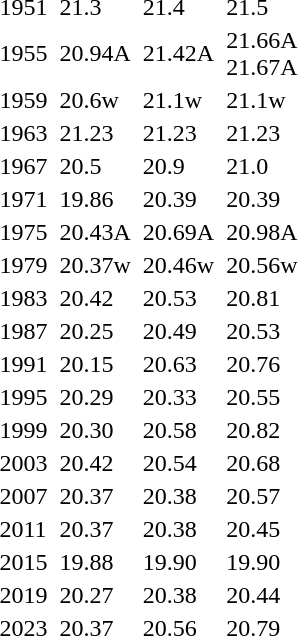<table>
<tr>
<td>1951<br></td>
<td></td>
<td>21.3</td>
<td></td>
<td>21.4</td>
<td></td>
<td>21.5</td>
</tr>
<tr>
<td>1955<br></td>
<td></td>
<td>20.94A</td>
<td></td>
<td>21.42A</td>
<td><br> </td>
<td>21.66A <br> 21.67A</td>
</tr>
<tr>
<td>1959<br></td>
<td></td>
<td>20.6w</td>
<td></td>
<td>21.1w</td>
<td></td>
<td>21.1w</td>
</tr>
<tr>
<td>1963<br></td>
<td></td>
<td>21.23</td>
<td></td>
<td>21.23</td>
<td></td>
<td>21.23</td>
</tr>
<tr>
<td>1967<br></td>
<td></td>
<td>20.5</td>
<td></td>
<td>20.9</td>
<td></td>
<td>21.0</td>
</tr>
<tr>
<td>1971<br></td>
<td></td>
<td>19.86</td>
<td></td>
<td>20.39</td>
<td></td>
<td>20.39</td>
</tr>
<tr>
<td>1975<br></td>
<td></td>
<td>20.43A</td>
<td></td>
<td>20.69A</td>
<td></td>
<td>20.98A</td>
</tr>
<tr>
<td>1979<br></td>
<td></td>
<td>20.37w</td>
<td></td>
<td>20.46w</td>
<td></td>
<td>20.56w</td>
</tr>
<tr>
<td>1983<br></td>
<td></td>
<td>20.42</td>
<td></td>
<td>20.53</td>
<td></td>
<td>20.81</td>
</tr>
<tr>
<td>1987<br></td>
<td></td>
<td>20.25</td>
<td></td>
<td>20.49</td>
<td></td>
<td>20.53</td>
</tr>
<tr>
<td>1991<br></td>
<td></td>
<td>20.15</td>
<td></td>
<td>20.63</td>
<td></td>
<td>20.76</td>
</tr>
<tr>
<td>1995<br></td>
<td></td>
<td>20.29</td>
<td></td>
<td>20.33</td>
<td></td>
<td>20.55</td>
</tr>
<tr>
<td>1999<br></td>
<td></td>
<td>20.30</td>
<td></td>
<td>20.58</td>
<td></td>
<td>20.82</td>
</tr>
<tr>
<td>2003<br></td>
<td></td>
<td>20.42</td>
<td></td>
<td>20.54</td>
<td></td>
<td>20.68</td>
</tr>
<tr>
<td>2007<br></td>
<td></td>
<td>20.37</td>
<td></td>
<td>20.38</td>
<td></td>
<td>20.57</td>
</tr>
<tr>
<td>2011<br></td>
<td></td>
<td>20.37</td>
<td></td>
<td>20.38</td>
<td></td>
<td>20.45</td>
</tr>
<tr>
<td>2015<br></td>
<td></td>
<td>19.88 </td>
<td></td>
<td>19.90</td>
<td></td>
<td>19.90 </td>
</tr>
<tr>
<td>2019<br></td>
<td></td>
<td>20.27</td>
<td></td>
<td>20.38</td>
<td></td>
<td>20.44</td>
</tr>
<tr>
<td>2023<br></td>
<td></td>
<td>20.37</td>
<td></td>
<td>20.56</td>
<td></td>
<td>20.79</td>
</tr>
</table>
